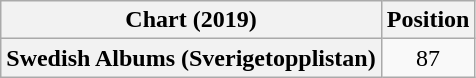<table class="wikitable plainrowheaders" style="text-align:center">
<tr>
<th scope="col">Chart (2019)</th>
<th scope="col">Position</th>
</tr>
<tr>
<th scope="row">Swedish Albums (Sverigetopplistan)</th>
<td>87</td>
</tr>
</table>
